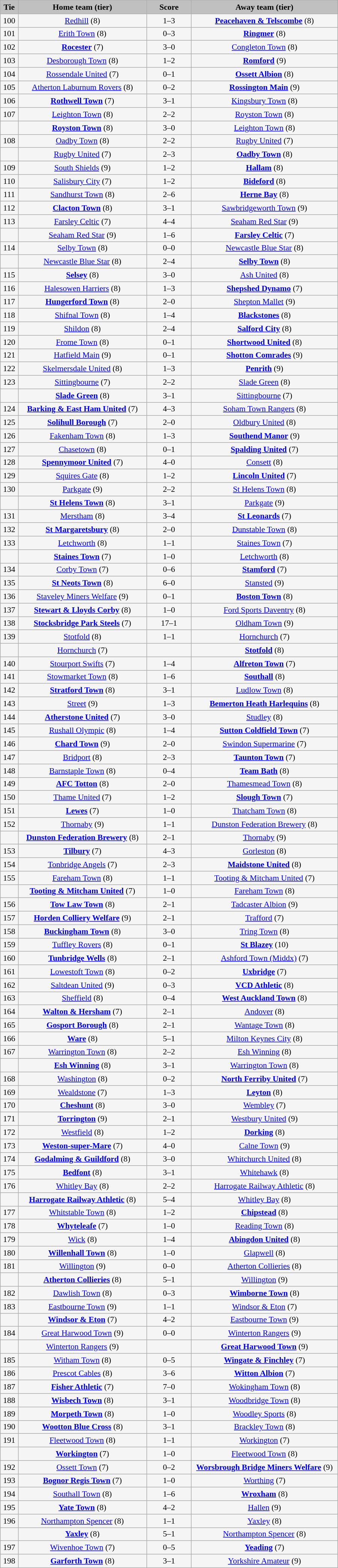<table class="wikitable" style="width: 600px; background:WhiteSmoke; text-align:center; font-size:90%">
<tr>
<td scope="col" style="width:  5.00%; background:silver;"><strong>Tie</strong></td>
<td scope="col" style="width: 36.25%; background:silver;"><strong>Home team (tier)</strong></td>
<td scope="col" style="width: 12.50%; background:silver;"><strong>Score</strong></td>
<td scope="col" style="width: 41.25%; background:silver;"><strong>Away team (tier)</strong></td>
</tr>
<tr>
<td>100</td>
<td><a href='#'>Redhill</a> (8)</td>
<td>1–3</td>
<td><strong><a href='#'>Peacehaven & Telscombe</a></strong> (8)</td>
</tr>
<tr>
<td>101</td>
<td><a href='#'>Erith Town</a> (8)</td>
<td>0–3</td>
<td><strong><a href='#'>Ringmer</a></strong> (8)</td>
</tr>
<tr>
<td>102</td>
<td><strong><a href='#'>Rocester</a></strong> (7)</td>
<td>3–0</td>
<td><a href='#'>Congleton Town</a> (8)</td>
</tr>
<tr>
<td>103</td>
<td><a href='#'>Desborough Town</a> (8)</td>
<td>1–2</td>
<td><strong><a href='#'>Romford</a></strong> (9)</td>
</tr>
<tr>
<td>104</td>
<td><a href='#'>Rossendale United</a> (7)</td>
<td>0–1</td>
<td><strong><a href='#'>Ossett Albion</a></strong> (8)</td>
</tr>
<tr>
<td>105</td>
<td><a href='#'>Atherton Laburnum Rovers</a> (8)</td>
<td>0–2</td>
<td><strong><a href='#'>Rossington Main</a></strong> (9)</td>
</tr>
<tr>
<td>106</td>
<td><strong><a href='#'>Rothwell Town</a></strong> (7)</td>
<td>3–1</td>
<td><a href='#'>Kingsbury Town</a> (8)</td>
</tr>
<tr>
<td>107</td>
<td><a href='#'>Leighton Town</a> (8)</td>
<td>2–2</td>
<td><a href='#'>Royston Town</a> (8)</td>
</tr>
<tr>
<td><em></em></td>
<td><strong><a href='#'>Royston Town</a></strong> (8)</td>
<td>3–0</td>
<td><a href='#'>Leighton Town</a> (8)</td>
</tr>
<tr>
<td>108</td>
<td><a href='#'>Oadby Town</a> (8)</td>
<td>2–2</td>
<td><a href='#'>Rugby United</a> (7)</td>
</tr>
<tr>
<td><em></em></td>
<td><a href='#'>Rugby United</a> (7)</td>
<td>2–3</td>
<td><strong><a href='#'>Oadby Town</a></strong> (8)</td>
</tr>
<tr>
<td>109</td>
<td><a href='#'>South Shields</a> (9)</td>
<td>1–2</td>
<td><strong><a href='#'>Hallam</a></strong> (8)</td>
</tr>
<tr>
<td>110</td>
<td><a href='#'>Salisbury City</a> (7)</td>
<td>1–2</td>
<td><strong><a href='#'>Bideford</a></strong> (8)</td>
</tr>
<tr>
<td>111</td>
<td><a href='#'>Sandhurst Town</a> (8)</td>
<td>2–6</td>
<td><strong><a href='#'>Herne Bay</a></strong> (8)</td>
</tr>
<tr>
<td>112</td>
<td><strong><a href='#'>Clacton Town</a></strong> (8)</td>
<td>3–1</td>
<td><a href='#'>Sawbridgeworth Town</a> (9)</td>
</tr>
<tr>
<td>113</td>
<td><a href='#'>Farsley Celtic</a> (7)</td>
<td>4–4</td>
<td><a href='#'>Seaham Red Star</a> (9)</td>
</tr>
<tr>
<td><em></em></td>
<td><a href='#'>Seaham Red Star</a> (9)</td>
<td>1–6</td>
<td><strong><a href='#'>Farsley Celtic</a></strong> (7)</td>
</tr>
<tr>
<td>114</td>
<td><a href='#'>Selby Town</a> (8)</td>
<td>0–0</td>
<td><a href='#'>Newcastle Blue Star</a> (8)</td>
</tr>
<tr>
<td><em></em></td>
<td><a href='#'>Newcastle Blue Star</a> (8)</td>
<td>2–4</td>
<td><strong><a href='#'>Selby Town</a></strong> (8)</td>
</tr>
<tr>
<td>115</td>
<td><strong><a href='#'>Selsey</a></strong> (8)</td>
<td>3–0</td>
<td><a href='#'>Ash United</a> (8)</td>
</tr>
<tr>
<td>116</td>
<td><a href='#'>Halesowen Harriers</a> (8)</td>
<td>1–3</td>
<td><strong><a href='#'>Shepshed Dynamo</a></strong> (7)</td>
</tr>
<tr>
<td>117</td>
<td><strong><a href='#'>Hungerford Town</a></strong> (8)</td>
<td>2–0</td>
<td><a href='#'>Shepton Mallet</a> (9)</td>
</tr>
<tr>
<td>118</td>
<td><a href='#'>Shifnal Town</a> (8)</td>
<td>1–4</td>
<td><strong><a href='#'>Blackstones</a></strong> (8)</td>
</tr>
<tr>
<td>119</td>
<td><a href='#'>Shildon</a> (8)</td>
<td>2–4</td>
<td><strong><a href='#'>Salford City</a></strong> (8)</td>
</tr>
<tr>
<td>120</td>
<td><a href='#'>Frome Town</a> (8)</td>
<td>0–1</td>
<td><strong><a href='#'>Shortwood United</a></strong> (8)</td>
</tr>
<tr>
<td>121</td>
<td><a href='#'>Hatfield Main</a> (9)</td>
<td>0–1</td>
<td><strong><a href='#'>Shotton Comrades</a></strong> (9)</td>
</tr>
<tr>
<td>122</td>
<td><a href='#'>Skelmersdale United</a> (8)</td>
<td>1–3</td>
<td><strong><a href='#'>Penrith</a></strong> (9)</td>
</tr>
<tr>
<td>123</td>
<td><a href='#'>Sittingbourne</a> (7)</td>
<td>2–2</td>
<td><a href='#'>Slade Green</a> (8)</td>
</tr>
<tr>
<td><em></em></td>
<td><strong><a href='#'>Slade Green</a></strong> (8)</td>
<td>3–1</td>
<td><a href='#'>Sittingbourne</a> (7)</td>
</tr>
<tr>
<td>124</td>
<td><strong><a href='#'>Barking & East Ham United</a></strong> (7)</td>
<td>4–3</td>
<td><a href='#'>Soham Town Rangers</a> (8)</td>
</tr>
<tr>
<td>125</td>
<td><strong><a href='#'>Solihull Borough</a></strong> (7)</td>
<td>2–0</td>
<td><a href='#'>Oldbury United</a> (8)</td>
</tr>
<tr>
<td>126</td>
<td><a href='#'>Fakenham Town</a> (8)</td>
<td>1–3</td>
<td><strong><a href='#'>Southend Manor</a></strong> (9)</td>
</tr>
<tr>
<td>127</td>
<td><a href='#'>Chasetown</a> (8)</td>
<td>0–1</td>
<td><strong><a href='#'>Spalding United</a></strong> (7)</td>
</tr>
<tr>
<td>128</td>
<td><strong><a href='#'>Spennymoor United</a></strong> (7)</td>
<td>4–0</td>
<td><a href='#'>Consett</a> (8)</td>
</tr>
<tr>
<td>129</td>
<td><a href='#'>Squires Gate</a> (8)</td>
<td>1–2</td>
<td><strong><a href='#'>Lincoln United</a></strong> (7)</td>
</tr>
<tr>
<td>130</td>
<td><a href='#'>Parkgate</a> (9)</td>
<td>2–2</td>
<td><a href='#'>St Helens Town</a> (8)</td>
</tr>
<tr>
<td><em></em></td>
<td><strong><a href='#'>St Helens Town</a></strong> (8)</td>
<td>3–1</td>
<td><a href='#'>Parkgate</a> (9)</td>
</tr>
<tr>
<td>131</td>
<td><a href='#'>Merstham</a> (8)</td>
<td>3–4</td>
<td><strong><a href='#'>St Leonards</a></strong> (7)</td>
</tr>
<tr>
<td>132</td>
<td><strong><a href='#'>St Margaretsbury</a></strong> (8)</td>
<td>2–0</td>
<td><a href='#'>Dunstable Town</a> (8)</td>
</tr>
<tr>
<td>133</td>
<td><a href='#'>Letchworth</a> (8)</td>
<td>1–1</td>
<td><a href='#'>Staines Town</a> (7)</td>
</tr>
<tr>
<td><em></em></td>
<td><strong><a href='#'>Staines Town</a></strong> (7)</td>
<td>1–0</td>
<td><a href='#'>Letchworth</a> (8)</td>
</tr>
<tr>
<td>134</td>
<td><a href='#'>Corby Town</a> (7)</td>
<td>0–6</td>
<td><strong><a href='#'>Stamford</a></strong> (7)</td>
</tr>
<tr>
<td>135</td>
<td><strong><a href='#'>St Neots Town</a></strong> (8)</td>
<td>6–0</td>
<td><a href='#'>Stansted</a> (9)</td>
</tr>
<tr>
<td>136</td>
<td><a href='#'>Staveley Miners Welfare</a> (9)</td>
<td>0–1</td>
<td><strong><a href='#'>Boston Town</a></strong> (8)</td>
</tr>
<tr>
<td>137</td>
<td><strong><a href='#'>Stewart & Lloyds Corby</a></strong> (8)</td>
<td>1–0</td>
<td><a href='#'>Ford Sports Daventry</a> (8)</td>
</tr>
<tr>
<td>138</td>
<td><strong><a href='#'>Stocksbridge Park Steels</a></strong> (7)</td>
<td>17–1</td>
<td><a href='#'>Oldham Town</a> (9)</td>
</tr>
<tr>
<td>139</td>
<td><a href='#'>Stotfold</a> (8)</td>
<td>1–1</td>
<td><a href='#'>Hornchurch</a> (7)</td>
</tr>
<tr>
<td><em></em></td>
<td><a href='#'>Hornchurch</a> (7)</td>
<td></td>
<td><strong><a href='#'>Stotfold</a></strong> (8)</td>
</tr>
<tr>
<td>140</td>
<td><a href='#'>Stourport Swifts</a> (7)</td>
<td>1–4</td>
<td><strong><a href='#'>Alfreton Town</a></strong> (7)</td>
</tr>
<tr>
<td>141</td>
<td><a href='#'>Stowmarket Town</a> (8)</td>
<td>1–6</td>
<td><strong><a href='#'>Southall</a></strong> (8)</td>
</tr>
<tr>
<td>142</td>
<td><strong><a href='#'>Stratford Town</a></strong> (8)</td>
<td>3–1</td>
<td><a href='#'>Ludlow Town</a> (8)</td>
</tr>
<tr>
<td>143</td>
<td><a href='#'>Street</a> (9)</td>
<td>1–3</td>
<td><strong><a href='#'>Bemerton Heath Harlequins</a></strong> (8)</td>
</tr>
<tr>
<td>144</td>
<td><strong><a href='#'>Atherstone United</a></strong> (7)</td>
<td>3–0</td>
<td><a href='#'>Studley</a> (8)</td>
</tr>
<tr>
<td>145</td>
<td><a href='#'>Rushall Olympic</a> (8)</td>
<td>1–4</td>
<td><strong><a href='#'>Sutton Coldfield Town</a></strong> (7)</td>
</tr>
<tr>
<td>146</td>
<td><strong><a href='#'>Chard Town</a></strong> (9)</td>
<td>2–0</td>
<td><a href='#'>Swindon Supermarine</a> (7)</td>
</tr>
<tr>
<td>147</td>
<td><a href='#'>Bridport</a> (8)</td>
<td>2–3</td>
<td><strong><a href='#'>Taunton Town</a></strong> (7)</td>
</tr>
<tr>
<td>148</td>
<td><a href='#'>Barnstaple Town</a> (8)</td>
<td>0–4</td>
<td><strong><a href='#'>Team Bath</a></strong> (8)</td>
</tr>
<tr>
<td>149</td>
<td><strong><a href='#'>AFC Totton</a></strong> (8)</td>
<td>2–0</td>
<td><a href='#'>Thamesmead Town</a> (8)</td>
</tr>
<tr>
<td>150</td>
<td><a href='#'>Thame United</a> (7)</td>
<td>1–2</td>
<td><strong><a href='#'>Slough Town</a></strong> (7)</td>
</tr>
<tr>
<td>151</td>
<td><strong><a href='#'>Lewes</a></strong> (7)</td>
<td>1–0</td>
<td><a href='#'>Thatcham Town</a> (8)</td>
</tr>
<tr>
<td>152</td>
<td><a href='#'>Thornaby</a> (9)</td>
<td>1–1</td>
<td><a href='#'>Dunston Federation Brewery</a> (8)</td>
</tr>
<tr>
<td><em></em></td>
<td><strong><a href='#'>Dunston Federation Brewery</a></strong> (8)</td>
<td>2–1</td>
<td><a href='#'>Thornaby</a> (9)</td>
</tr>
<tr>
<td>153</td>
<td><strong><a href='#'>Tilbury</a></strong> (7)</td>
<td>4–3</td>
<td><a href='#'>Gorleston</a> (8)</td>
</tr>
<tr>
<td>154</td>
<td><a href='#'>Tonbridge Angels</a> (7)</td>
<td>2–3</td>
<td><strong><a href='#'>Maidstone United</a></strong> (8)</td>
</tr>
<tr>
<td>155</td>
<td><a href='#'>Fareham Town</a> (8)</td>
<td>1–1</td>
<td><a href='#'>Tooting & Mitcham United</a> (7)</td>
</tr>
<tr>
<td><em></em></td>
<td><strong><a href='#'>Tooting & Mitcham United</a></strong> (7)</td>
<td>1–0</td>
<td><a href='#'>Fareham Town</a> (8)</td>
</tr>
<tr>
<td>156</td>
<td><strong><a href='#'>Tow Law Town</a></strong> (8)</td>
<td>2–1</td>
<td><a href='#'>Tadcaster Albion</a> (9)</td>
</tr>
<tr>
<td>157</td>
<td><strong><a href='#'>Horden Colliery Welfare</a></strong> (9)</td>
<td>2–1</td>
<td><a href='#'>Trafford</a> (7)</td>
</tr>
<tr>
<td>158</td>
<td><strong><a href='#'>Buckingham Town</a></strong> (8)</td>
<td>3–0</td>
<td><a href='#'>Tring Town</a> (8)</td>
</tr>
<tr>
<td>159</td>
<td><a href='#'>Tuffley Rovers</a> (8)</td>
<td>0–1</td>
<td><strong><a href='#'>St Blazey</a></strong> (10)</td>
</tr>
<tr>
<td>160</td>
<td><strong><a href='#'>Tunbridge Wells</a></strong> (8)</td>
<td>2–1</td>
<td><a href='#'>Ashford Town (Middx)</a> (7)</td>
</tr>
<tr>
<td>161</td>
<td><a href='#'>Lowestoft Town</a> (8)</td>
<td>0–2</td>
<td><strong><a href='#'>Uxbridge</a></strong> (7)</td>
</tr>
<tr>
<td>162</td>
<td><a href='#'>Saltdean United</a> (9)</td>
<td>0–3</td>
<td><strong><a href='#'>VCD Athletic</a></strong> (8)</td>
</tr>
<tr>
<td>163</td>
<td><a href='#'>Sheffield</a> (8)</td>
<td>0–4</td>
<td><strong><a href='#'>West Auckland Town</a></strong> (8)</td>
</tr>
<tr>
<td>164</td>
<td><strong><a href='#'>Walton & Hersham</a></strong> (7)</td>
<td>2–1</td>
<td><a href='#'>Andover</a> (8)</td>
</tr>
<tr>
<td>165</td>
<td><strong><a href='#'>Gosport Borough</a></strong> (8)</td>
<td>2–1</td>
<td><a href='#'>Wantage Town</a> (8)</td>
</tr>
<tr>
<td>166</td>
<td><strong><a href='#'>Ware</a></strong> (8)</td>
<td>5–1</td>
<td><a href='#'>Milton Keynes City</a> (8)</td>
</tr>
<tr>
<td>167</td>
<td><a href='#'>Warrington Town</a> (8)</td>
<td>2–2</td>
<td><a href='#'>Esh Winning</a> (8)</td>
</tr>
<tr>
<td><em></em></td>
<td><strong><a href='#'>Esh Winning</a></strong> (8)</td>
<td>3–1</td>
<td><a href='#'>Warrington Town</a> (8)</td>
</tr>
<tr>
<td>168</td>
<td><a href='#'>Washington</a> (8)</td>
<td>0–2</td>
<td><strong><a href='#'>North Ferriby United</a></strong> (7)</td>
</tr>
<tr>
<td>169</td>
<td><a href='#'>Wealdstone</a> (7)</td>
<td>1–3</td>
<td><strong><a href='#'>Leyton</a></strong> (8)</td>
</tr>
<tr>
<td>170</td>
<td><strong><a href='#'>Cheshunt</a></strong> (8)</td>
<td>3–0</td>
<td><a href='#'>Wembley</a> (7)</td>
</tr>
<tr>
<td>171</td>
<td><strong><a href='#'>Torrington</a></strong> (9)</td>
<td>2–1</td>
<td><a href='#'>Westbury United</a> (9)</td>
</tr>
<tr>
<td>172</td>
<td><a href='#'>Westfield</a> (8)</td>
<td>1–2</td>
<td><strong><a href='#'>Dorking</a></strong> (8)</td>
</tr>
<tr>
<td>173</td>
<td><strong><a href='#'>Weston-super-Mare</a></strong> (7)</td>
<td>4–0</td>
<td><a href='#'>Calne Town</a> (9)</td>
</tr>
<tr>
<td>174</td>
<td><strong><a href='#'>Godalming & Guildford</a></strong> (8)</td>
<td>3–0</td>
<td><a href='#'>Whitchurch United</a> (8)</td>
</tr>
<tr>
<td>175</td>
<td><strong><a href='#'>Bedfont</a></strong> (8)</td>
<td>3–1</td>
<td><a href='#'>Whitehawk</a> (8)</td>
</tr>
<tr>
<td>176</td>
<td><a href='#'>Whitley Bay</a> (8)</td>
<td>2–2</td>
<td><a href='#'>Harrogate Railway Athletic</a> (8)</td>
</tr>
<tr>
<td><em></em></td>
<td><strong><a href='#'>Harrogate Railway Athletic</a></strong> (8)</td>
<td>5–4</td>
<td><a href='#'>Whitley Bay</a> (8)</td>
</tr>
<tr>
<td>177</td>
<td><a href='#'>Whitstable Town</a> (8)</td>
<td>1–2</td>
<td><strong><a href='#'>Chipstead</a></strong> (8)</td>
</tr>
<tr>
<td>178</td>
<td><strong><a href='#'>Whyteleafe</a></strong> (7)</td>
<td>1–0</td>
<td><a href='#'>Reading Town</a> (8)</td>
</tr>
<tr>
<td>179</td>
<td><a href='#'>Wick</a> (8)</td>
<td>1–4</td>
<td><strong><a href='#'>Abingdon United</a></strong> (8)</td>
</tr>
<tr>
<td>180</td>
<td><strong><a href='#'>Willenhall Town</a></strong> (8)</td>
<td>1–0</td>
<td><a href='#'>Glapwell</a> (8)</td>
</tr>
<tr>
<td>181</td>
<td><a href='#'>Willington</a> (9)</td>
<td>0–0</td>
<td><a href='#'>Atherton Collieries</a> (8)</td>
</tr>
<tr>
<td><em></em></td>
<td><strong><a href='#'>Atherton Collieries</a></strong> (8)</td>
<td>5–1</td>
<td><a href='#'>Willington</a> (9)</td>
</tr>
<tr>
<td>182</td>
<td><a href='#'>Dawlish Town</a> (8)</td>
<td>0–3</td>
<td><strong><a href='#'>Wimborne Town</a></strong> (8)</td>
</tr>
<tr>
<td>183</td>
<td><a href='#'>Eastbourne Town</a> (9)</td>
<td>1–1</td>
<td><a href='#'>Windsor & Eton</a> (7)</td>
</tr>
<tr>
<td><em></em></td>
<td><strong><a href='#'>Windsor & Eton</a></strong> (7)</td>
<td>4–2</td>
<td><a href='#'>Eastbourne Town</a> (9)</td>
</tr>
<tr>
<td>184</td>
<td><a href='#'>Great Harwood Town</a> (9)</td>
<td>0–0</td>
<td><a href='#'>Winterton Rangers</a> (9)</td>
</tr>
<tr>
<td><em></em></td>
<td><a href='#'>Winterton Rangers</a> (9)</td>
<td></td>
<td><strong><a href='#'>Great Harwood Town</a></strong> (9)</td>
</tr>
<tr>
<td>185</td>
<td><a href='#'>Witham Town</a> (8)</td>
<td>0–5</td>
<td><strong><a href='#'>Wingate & Finchley</a></strong> (7)</td>
</tr>
<tr>
<td>186</td>
<td><a href='#'>Prescot Cables</a> (8)</td>
<td>3–6</td>
<td><strong><a href='#'>Witton Albion</a></strong> (7)</td>
</tr>
<tr>
<td>187</td>
<td><strong><a href='#'>Fisher Athletic</a></strong> (7)</td>
<td>7–0</td>
<td><a href='#'>Wokingham Town</a> (8)</td>
</tr>
<tr>
<td>188</td>
<td><strong><a href='#'>Wisbech Town</a></strong> (8)</td>
<td>3–1</td>
<td><a href='#'>Woodbridge Town</a> (8)</td>
</tr>
<tr>
<td>189</td>
<td><strong><a href='#'>Morpeth Town</a></strong> (8)</td>
<td>1–0</td>
<td><a href='#'>Woodley Sports</a> (8)</td>
</tr>
<tr>
<td>190</td>
<td><strong><a href='#'>Wootton Blue Cross</a></strong> (8)</td>
<td>3–1</td>
<td><a href='#'>Brackley Town</a> (8)</td>
</tr>
<tr>
<td>191</td>
<td><a href='#'>Fleetwood Town</a> (8)</td>
<td>1–1</td>
<td><a href='#'>Workington</a> (7)</td>
</tr>
<tr>
<td><em></em></td>
<td><strong><a href='#'>Workington</a></strong> (7)</td>
<td>1–0</td>
<td><a href='#'>Fleetwood Town</a> (8)</td>
</tr>
<tr>
<td>192</td>
<td><a href='#'>Ossett Town</a> (7)</td>
<td>0–2</td>
<td><strong><a href='#'>Worsbrough Bridge Miners Welfare</a></strong> (9)</td>
</tr>
<tr>
<td>193</td>
<td><strong><a href='#'>Bognor Regis Town</a></strong> (7)</td>
<td>1–0</td>
<td><a href='#'>Worthing</a> (7)</td>
</tr>
<tr>
<td>194</td>
<td><a href='#'>Southall Town</a> (8)</td>
<td>1–6</td>
<td><strong><a href='#'>Wroxham</a></strong> (8)</td>
</tr>
<tr>
<td>195</td>
<td><strong><a href='#'>Yate Town</a></strong> (8)</td>
<td>4–2</td>
<td><a href='#'>Hallen</a> (9)</td>
</tr>
<tr>
<td>196</td>
<td><a href='#'>Northampton Spencer</a> (8)</td>
<td>1–1</td>
<td><a href='#'>Yaxley</a> (8)</td>
</tr>
<tr>
<td><em></em></td>
<td><strong><a href='#'>Yaxley</a></strong> (8)</td>
<td>5–1</td>
<td><a href='#'>Northampton Spencer</a> (8)</td>
</tr>
<tr>
<td>197</td>
<td><a href='#'>Wivenhoe Town</a> (7)</td>
<td>0–5</td>
<td><strong><a href='#'>Yeading</a></strong> (7)</td>
</tr>
<tr>
<td>198</td>
<td><strong><a href='#'>Garforth Town</a></strong> (8)</td>
<td>3–1</td>
<td><a href='#'>Yorkshire Amateur</a> (9)</td>
</tr>
</table>
